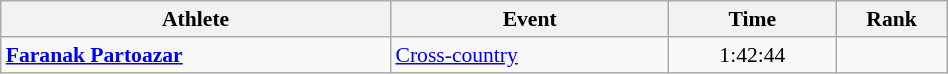<table class="wikitable" width="50%" style="text-align:center; font-size:90%">
<tr>
<th width="35%">Athlete</th>
<th width="25%">Event</th>
<th width="15%">Time</th>
<th width="10%">Rank</th>
</tr>
<tr>
<td align=left><strong><a href='#'>Faranak Partoazar</a></strong></td>
<td align=left><a href='#'>Cross-country</a></td>
<td>1:42:44</td>
<td></td>
</tr>
</table>
